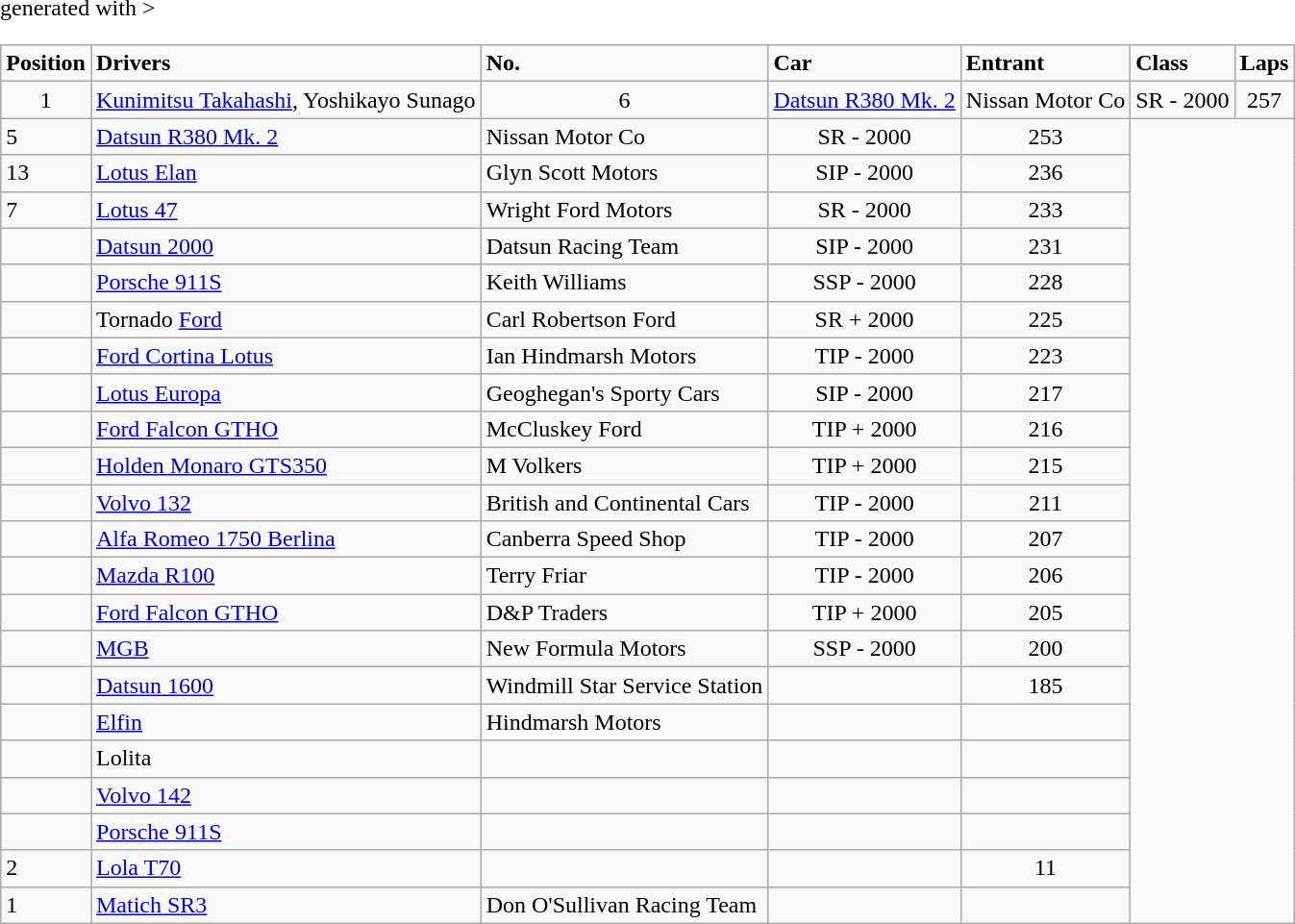<table class="wikitable" <hiddentext>generated with >
<tr style="font-weight:bold">
<td align="center">Position</td>
<td>Drivers</td>
<td text-align:center>No.</td>
<td>Car</td>
<td>Entrant</td>
<td text-align:center>Class </td>
<td text-align:center>Laps</td>
</tr>
<tr>
<td align="center">1</td>
<td><a href='#'>Kunimitsu Takahashi</a>, Yoshikayo Sunago</td>
<td align="center">6</td>
<td><a href='#'>Datsun R380 Mk. 2</a></td>
<td>Nissan Motor Co</td>
<td align="center";>SR  - 2000</td>
<td align="center";>257</td>
</tr>
<tr>
<td align="center>2</td>
<td>Moto Kitano, Motoharu Kurosawa</td>
<td align="center";>5</td>
<td><a href='#'>Datsun R380 Mk. 2</a></td>
<td>Nissan Motor Co</td>
<td align="center";>SR  - 2000</td>
<td align="center";>253</td>
</tr>
<tr>
<td align="center>3</td>
<td>Glynn Scott, Joe Camilleri, Ann Thompson</td>
<td align="center";>13</td>
<td><a href='#'>Lotus Elan</a></td>
<td>Glyn Scott Motors</td>
<td align="center";>SIP - 2000</td>
<td align="center";>236</td>
</tr>
<tr>
<td align="center>4</td>
<td>Bob Beasley, Brian Davies</td>
<td align="center";>7</td>
<td><a href='#'>Lotus 47</a></td>
<td>Wright Ford Motors</td>
<td align="center";>SR  - 2000</td>
<td align="center";>233</td>
</tr>
<tr>
<td align="center>5</td>
<td><a href='#'>Doug Whiteford</a>, <a href='#'>John Roxburgh</a>, Barry Tapsall</td>
<td align="center";></td>
<td><a href='#'>Datsun 2000</a></td>
<td>Datsun Racing Team</td>
<td align="center";>SIP - 2000</td>
<td align="center";>231</td>
</tr>
<tr>
<td align="center>6</td>
<td>Keith Williams, <a href='#'>David McKay</a>, Alan Hamilton</td>
<td align="center";></td>
<td><a href='#'>Porsche 911S</a></td>
<td>Keith Williams</td>
<td align="center";>SSP - 2000</td>
<td align="center";>228</td>
</tr>
<tr>
<td align="center>7</td>
<td><a href='#'>John Goss</a>, Dennis Cribbin</td>
<td align="center";></td>
<td>Tornado <a href='#'>Ford</a></td>
<td>Carl Robertson Ford</td>
<td align="center";>SR  + 2000</td>
<td align="center";>225</td>
</tr>
<tr>
<td align="center>8</td>
<td>Bill Fanning, <a href='#'>Bob Holden</a></td>
<td align="center";></td>
<td><a href='#'>Ford Cortina Lotus</a></td>
<td>Ian Hindmarsh Motors</td>
<td align="center";>TIP - 2000</td>
<td align="center";>223</td>
</tr>
<tr>
<td align="center>9</td>
<td>Harry Heath, Ross Bond</td>
<td align="center";></td>
<td><a href='#'>Lotus Europa</a></td>
<td>Geoghegan's Sporty Cars</td>
<td align="center";>SIP - 2000</td>
<td align="center";>217</td>
</tr>
<tr>
<td align="center>10</td>
<td><a href='#'>Leo Geoghegan</a>, Jim Bertram</td>
<td align="center";></td>
<td><a href='#'>Ford Falcon GTHO</a></td>
<td>McCluskey Ford</td>
<td align="center";>TIP + 2000</td>
<td align="center";>216</td>
</tr>
<tr>
<td align="center>11</td>
<td>Max Volkers, Brian Michelmore</td>
<td align="center";></td>
<td><a href='#'>Holden Monaro GTS350</a></td>
<td>M Volkers</td>
<td align="center";>TIP + 2000</td>
<td align="center";>215</td>
</tr>
<tr>
<td align="center>12</td>
<td>Ron Kearns, Gerry Lister</td>
<td align="center";></td>
<td><a href='#'>Volvo 132</a></td>
<td>British and Continental Cars</td>
<td align="center";>TIP - 2000</td>
<td align="center";>211</td>
</tr>
<tr>
<td align="center>13</td>
<td>Ray Gulson, Peter Brown</td>
<td align="center";></td>
<td><a href='#'>Alfa Romeo 1750 Berlina</a></td>
<td>Canberra Speed Shop</td>
<td align="center";>TIP - 2000</td>
<td align="center";>207</td>
</tr>
<tr>
<td align="center>14</td>
<td>Terry Friar, John Hoade</td>
<td align="center";></td>
<td><a href='#'>Mazda R100</a></td>
<td>Terry Friar</td>
<td align="center";>TIP - 2000</td>
<td align="center";>206</td>
</tr>
<tr>
<td align="center>15</td>
<td>Patricia Peck, Doug Macarthur</td>
<td align="center";></td>
<td><a href='#'>Ford Falcon GTHO</a></td>
<td>D&P Traders</td>
<td align="center";>TIP + 2000</td>
<td align="center";>205</td>
</tr>
<tr>
<td align="center>16</td>
<td>Brian Scoffell, Reg Fairley</td>
<td align="center";></td>
<td><a href='#'>MGB</a></td>
<td>New Formula Motors</td>
<td align="center";>SSP - 2000</td>
<td align="center";>200</td>
</tr>
<tr>
<td align="center>17</td>
<td>Bob Jemison, Doug Booty</td>
<td align="center";></td>
<td><a href='#'>Datsun 1600</a></td>
<td>Windmill Star Service Station</td>
<td align="center";></td>
<td align="center";>185</td>
</tr>
<tr>
<td align="center>DNF</td>
<td>Dave Moline</td>
<td align="center";></td>
<td><a href='#'>Elfin</a></td>
<td>Hindmarsh Motors</td>
<td align="center";></td>
<td align="center";></td>
</tr>
<tr>
<td align="center>DNF</td>
<td>Wilkins</td>
<td align="center";></td>
<td>Lolita</td>
<td></td>
<td align="center";></td>
<td align="center";></td>
</tr>
<tr>
<td align="center>DNF</td>
<td>David Seldon, Digby Cooke</td>
<td align="center";></td>
<td><a href='#'>Volvo 142</a></td>
<td></td>
<td align="center";></td>
<td align="center";></td>
</tr>
<tr>
<td align="center>DNF</td>
<td>Fritz Kahout</td>
<td align="center";></td>
<td><a href='#'>Porsche 911S</a></td>
<td></td>
<td align="center";></td>
<td align="center";></td>
</tr>
<tr>
<td align="center>DNF</td>
<td>Howie Sangster, Henk Woelders</td>
<td align="center";>2</td>
<td><a href='#'>Lola T70</a></td>
<td></td>
<td align="center";></td>
<td align="center";>11</td>
</tr>
<tr>
<td align="center>Disq</td>
<td><a href='#'>Frank Matich</a>, Don O'Sullivan</td>
<td align="center";>1</td>
<td><a href='#'>Matich SR3</a></td>
<td>Don O'Sullivan Racing Team</td>
<td align="center";></td>
<td align="center";></td>
</tr>
</table>
